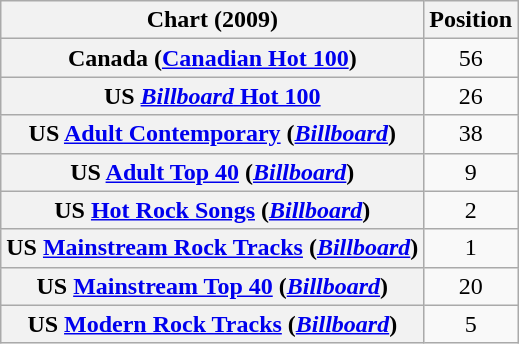<table class="wikitable sortable plainrowheaders" style="text-align:center">
<tr>
<th scope="col">Chart (2009)</th>
<th scope="col">Position</th>
</tr>
<tr>
<th scope="row">Canada (<a href='#'>Canadian Hot 100</a>)</th>
<td>56</td>
</tr>
<tr>
<th scope="row">US <a href='#'><em>Billboard</em> Hot 100</a></th>
<td>26</td>
</tr>
<tr>
<th scope="row">US <a href='#'>Adult Contemporary</a> (<em><a href='#'>Billboard</a></em>)</th>
<td>38</td>
</tr>
<tr>
<th scope="row">US <a href='#'>Adult Top 40</a> (<em><a href='#'>Billboard</a></em>)</th>
<td>9</td>
</tr>
<tr>
<th scope="row">US <a href='#'>Hot Rock Songs</a> (<em><a href='#'>Billboard</a></em>)</th>
<td>2</td>
</tr>
<tr>
<th scope="row">US <a href='#'>Mainstream Rock Tracks</a> (<em><a href='#'>Billboard</a></em>)</th>
<td>1</td>
</tr>
<tr>
<th scope="row">US <a href='#'>Mainstream Top 40</a> (<em><a href='#'>Billboard</a></em>)</th>
<td>20</td>
</tr>
<tr>
<th scope="row">US <a href='#'>Modern Rock Tracks</a> (<em><a href='#'>Billboard</a></em>)</th>
<td>5</td>
</tr>
</table>
